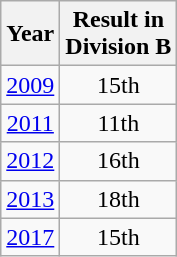<table class="wikitable" style="text-align:center">
<tr>
<th>Year</th>
<th>Result in<br>Division B</th>
</tr>
<tr>
<td><a href='#'>2009</a></td>
<td>15th</td>
</tr>
<tr>
<td><a href='#'>2011</a></td>
<td>11th</td>
</tr>
<tr>
<td><a href='#'>2012</a></td>
<td>16th</td>
</tr>
<tr>
<td><a href='#'>2013</a></td>
<td>18th</td>
</tr>
<tr>
<td><a href='#'>2017</a></td>
<td>15th</td>
</tr>
</table>
